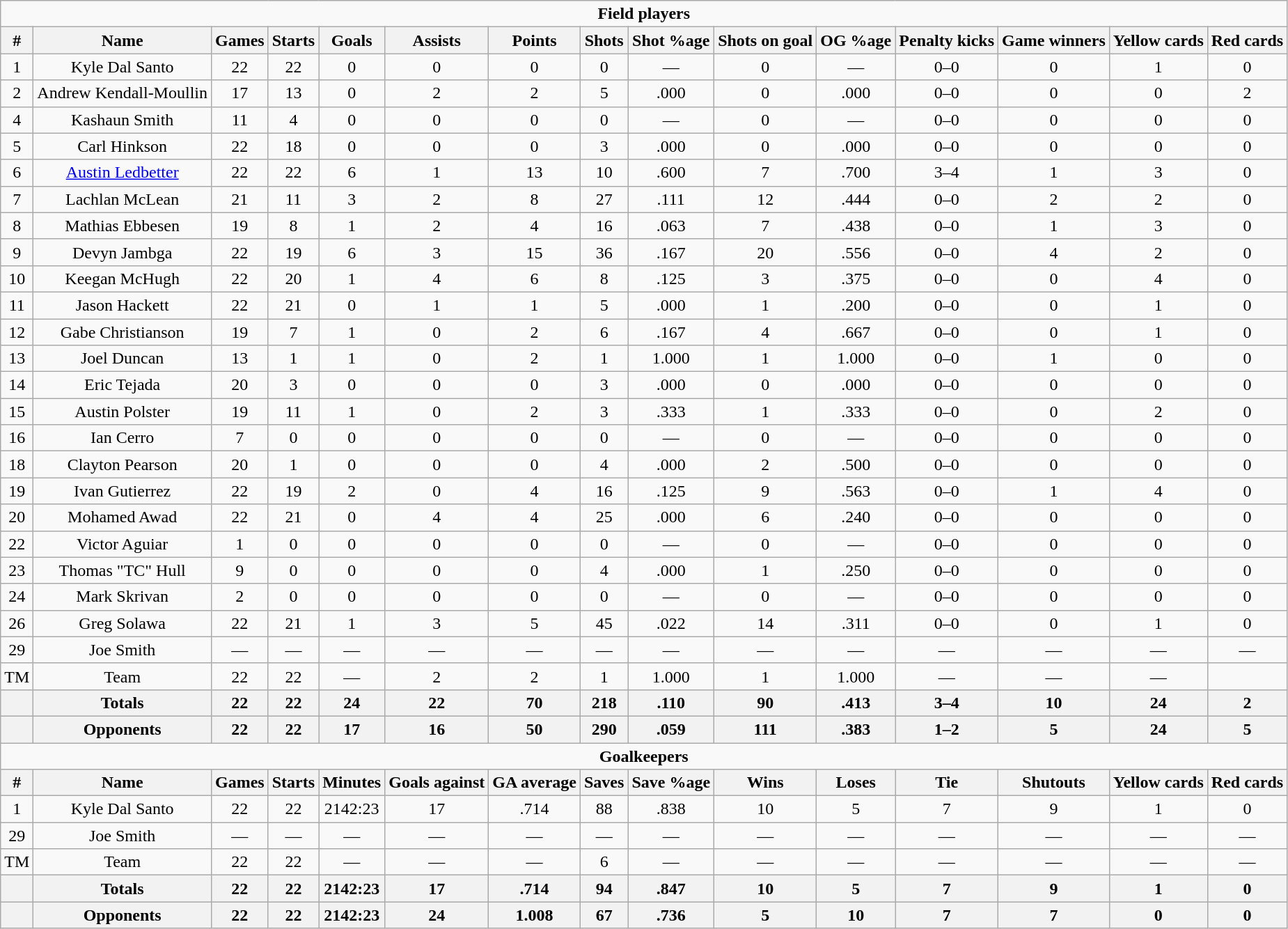<table class="wikitable sortable" style="text-align:center; text-width:90%;">
<tr>
<td colspan="15"><strong>Field players</strong></td>
</tr>
<tr>
<th>#</th>
<th>Name</th>
<th>Games</th>
<th>Starts</th>
<th>Goals</th>
<th>Assists</th>
<th>Points</th>
<th>Shots</th>
<th>Shot %age</th>
<th>Shots on goal</th>
<th>OG %age</th>
<th>Penalty kicks</th>
<th>Game winners</th>
<th>Yellow cards</th>
<th>Red cards</th>
</tr>
<tr>
<td>1</td>
<td>Kyle Dal Santo</td>
<td>22</td>
<td>22</td>
<td>0</td>
<td>0</td>
<td>0</td>
<td>0</td>
<td>—</td>
<td>0</td>
<td>—</td>
<td>0–0</td>
<td>0</td>
<td>1</td>
<td>0</td>
</tr>
<tr>
<td>2</td>
<td>Andrew Kendall-Moullin</td>
<td>17</td>
<td>13</td>
<td>0</td>
<td>2</td>
<td>2</td>
<td>5</td>
<td>.000</td>
<td>0</td>
<td>.000</td>
<td>0–0</td>
<td>0</td>
<td>0</td>
<td>2</td>
</tr>
<tr>
<td>4</td>
<td>Kashaun Smith</td>
<td>11</td>
<td>4</td>
<td>0</td>
<td>0</td>
<td>0</td>
<td>0</td>
<td>—</td>
<td>0</td>
<td>—</td>
<td>0–0</td>
<td>0</td>
<td>0</td>
<td>0</td>
</tr>
<tr>
<td>5</td>
<td>Carl Hinkson</td>
<td>22</td>
<td>18</td>
<td>0</td>
<td>0</td>
<td>0</td>
<td>3</td>
<td>.000</td>
<td>0</td>
<td>.000</td>
<td>0–0</td>
<td>0</td>
<td>0</td>
<td>0</td>
</tr>
<tr>
<td>6</td>
<td><a href='#'>Austin Ledbetter</a></td>
<td>22</td>
<td>22</td>
<td>6</td>
<td>1</td>
<td>13</td>
<td>10</td>
<td>.600</td>
<td>7</td>
<td>.700</td>
<td>3–4</td>
<td>1</td>
<td>3</td>
<td>0</td>
</tr>
<tr>
<td>7</td>
<td>Lachlan McLean</td>
<td>21</td>
<td>11</td>
<td>3</td>
<td>2</td>
<td>8</td>
<td>27</td>
<td>.111</td>
<td>12</td>
<td>.444</td>
<td>0–0</td>
<td>2</td>
<td>2</td>
<td>0</td>
</tr>
<tr>
<td>8</td>
<td>Mathias Ebbesen</td>
<td>19</td>
<td>8</td>
<td>1</td>
<td>2</td>
<td>4</td>
<td>16</td>
<td>.063</td>
<td>7</td>
<td>.438</td>
<td>0–0</td>
<td>1</td>
<td>3</td>
<td>0</td>
</tr>
<tr>
<td>9</td>
<td>Devyn Jambga</td>
<td>22</td>
<td>19</td>
<td>6</td>
<td>3</td>
<td>15</td>
<td>36</td>
<td>.167</td>
<td>20</td>
<td>.556</td>
<td>0–0</td>
<td>4</td>
<td>2</td>
<td>0</td>
</tr>
<tr>
<td>10</td>
<td>Keegan McHugh</td>
<td>22</td>
<td>20</td>
<td>1</td>
<td>4</td>
<td>6</td>
<td>8</td>
<td>.125</td>
<td>3</td>
<td>.375</td>
<td>0–0</td>
<td>0</td>
<td>4</td>
<td>0</td>
</tr>
<tr>
<td>11</td>
<td>Jason Hackett</td>
<td>22</td>
<td>21</td>
<td>0</td>
<td>1</td>
<td>1</td>
<td>5</td>
<td>.000</td>
<td>1</td>
<td>.200</td>
<td>0–0</td>
<td>0</td>
<td>1</td>
<td>0</td>
</tr>
<tr>
<td>12</td>
<td>Gabe Christianson</td>
<td>19</td>
<td>7</td>
<td>1</td>
<td>0</td>
<td>2</td>
<td>6</td>
<td>.167</td>
<td>4</td>
<td>.667</td>
<td>0–0</td>
<td>0</td>
<td>1</td>
<td>0</td>
</tr>
<tr>
<td>13</td>
<td>Joel Duncan</td>
<td>13</td>
<td>1</td>
<td>1</td>
<td>0</td>
<td>2</td>
<td>1</td>
<td>1.000</td>
<td>1</td>
<td>1.000</td>
<td>0–0</td>
<td>1</td>
<td>0</td>
<td>0</td>
</tr>
<tr>
<td>14</td>
<td>Eric Tejada</td>
<td>20</td>
<td>3</td>
<td>0</td>
<td>0</td>
<td>0</td>
<td>3</td>
<td>.000</td>
<td>0</td>
<td>.000</td>
<td>0–0</td>
<td>0</td>
<td>0</td>
<td>0</td>
</tr>
<tr>
<td>15</td>
<td>Austin Polster</td>
<td>19</td>
<td>11</td>
<td>1</td>
<td>0</td>
<td>2</td>
<td>3</td>
<td>.333</td>
<td>1</td>
<td>.333</td>
<td>0–0</td>
<td>0</td>
<td>2</td>
<td>0</td>
</tr>
<tr>
<td>16</td>
<td>Ian Cerro</td>
<td>7</td>
<td>0</td>
<td>0</td>
<td>0</td>
<td>0</td>
<td>0</td>
<td>—</td>
<td>0</td>
<td>—</td>
<td>0–0</td>
<td>0</td>
<td>0</td>
<td>0</td>
</tr>
<tr>
<td>18</td>
<td>Clayton Pearson</td>
<td>20</td>
<td>1</td>
<td>0</td>
<td>0</td>
<td>0</td>
<td>4</td>
<td>.000</td>
<td>2</td>
<td>.500</td>
<td>0–0</td>
<td>0</td>
<td>0</td>
<td>0</td>
</tr>
<tr>
<td>19</td>
<td>Ivan Gutierrez</td>
<td>22</td>
<td>19</td>
<td>2</td>
<td>0</td>
<td>4</td>
<td>16</td>
<td>.125</td>
<td>9</td>
<td>.563</td>
<td>0–0</td>
<td>1</td>
<td>4</td>
<td>0</td>
</tr>
<tr>
<td>20</td>
<td>Mohamed Awad</td>
<td>22</td>
<td>21</td>
<td>0</td>
<td>4</td>
<td>4</td>
<td>25</td>
<td>.000</td>
<td>6</td>
<td>.240</td>
<td>0–0</td>
<td>0</td>
<td>0</td>
<td>0</td>
</tr>
<tr>
<td>22</td>
<td>Victor Aguiar</td>
<td>1</td>
<td>0</td>
<td>0</td>
<td>0</td>
<td>0</td>
<td>0</td>
<td>—</td>
<td>0</td>
<td>—</td>
<td>0–0</td>
<td>0</td>
<td>0</td>
<td>0</td>
</tr>
<tr>
<td>23</td>
<td>Thomas "TC" Hull</td>
<td>9</td>
<td>0</td>
<td>0</td>
<td>0</td>
<td>0</td>
<td>4</td>
<td>.000</td>
<td>1</td>
<td>.250</td>
<td>0–0</td>
<td>0</td>
<td>0</td>
<td>0</td>
</tr>
<tr>
<td>24</td>
<td>Mark Skrivan</td>
<td>2</td>
<td>0</td>
<td>0</td>
<td>0</td>
<td>0</td>
<td>0</td>
<td>—</td>
<td>0</td>
<td>—</td>
<td>0–0</td>
<td>0</td>
<td>0</td>
<td>0</td>
</tr>
<tr>
<td>26</td>
<td>Greg Solawa</td>
<td>22</td>
<td>21</td>
<td>1</td>
<td>3</td>
<td>5</td>
<td>45</td>
<td>.022</td>
<td>14</td>
<td>.311</td>
<td>0–0</td>
<td>0</td>
<td>1</td>
<td>0</td>
</tr>
<tr>
<td>29</td>
<td>Joe Smith</td>
<td>—</td>
<td>—</td>
<td>—</td>
<td>—</td>
<td>—</td>
<td>—</td>
<td>—</td>
<td>—</td>
<td>—</td>
<td>—</td>
<td>—</td>
<td>—</td>
<td>—</td>
</tr>
<tr>
<td>TM</td>
<td>Team</td>
<td>22</td>
<td>22</td>
<td>—</td>
<td>2</td>
<td>2</td>
<td>1</td>
<td>1.000</td>
<td>1</td>
<td>1.000</td>
<td>—</td>
<td>—</td>
<td>—</td>
</tr>
<tr>
<th></th>
<th>Totals</th>
<th>22</th>
<th>22</th>
<th>24</th>
<th>22</th>
<th>70</th>
<th>218</th>
<th>.110</th>
<th>90</th>
<th>.413</th>
<th>3–4</th>
<th>10</th>
<th>24</th>
<th>2</th>
</tr>
<tr>
<th></th>
<th>Opponents</th>
<th>22</th>
<th>22</th>
<th>17</th>
<th>16</th>
<th>50</th>
<th>290</th>
<th>.059</th>
<th>111</th>
<th>.383</th>
<th>1–2</th>
<th>5</th>
<th>24</th>
<th>5</th>
</tr>
<tr>
<td colspan="15"><strong>Goalkeepers</strong></td>
</tr>
<tr>
<th>#</th>
<th>Name</th>
<th>Games</th>
<th>Starts</th>
<th>Minutes</th>
<th>Goals against</th>
<th>GA average</th>
<th>Saves</th>
<th>Save %age</th>
<th>Wins</th>
<th>Loses</th>
<th>Tie</th>
<th>Shutouts</th>
<th>Yellow cards</th>
<th>Red cards</th>
</tr>
<tr>
<td>1</td>
<td>Kyle Dal Santo</td>
<td>22</td>
<td>22</td>
<td>2142:23</td>
<td>17</td>
<td>.714</td>
<td>88</td>
<td>.838</td>
<td>10</td>
<td>5</td>
<td>7</td>
<td>9</td>
<td>1</td>
<td>0</td>
</tr>
<tr>
<td>29</td>
<td>Joe Smith</td>
<td>—</td>
<td>—</td>
<td>—</td>
<td>—</td>
<td>—</td>
<td>—</td>
<td>—</td>
<td>—</td>
<td>—</td>
<td>—</td>
<td>—</td>
<td>—</td>
<td>—</td>
</tr>
<tr>
<td>TM</td>
<td>Team</td>
<td>22</td>
<td>22</td>
<td>—</td>
<td>—</td>
<td>—</td>
<td>6</td>
<td>—</td>
<td>—</td>
<td>—</td>
<td>—</td>
<td>—</td>
<td>—</td>
<td>—</td>
</tr>
<tr>
<th></th>
<th>Totals</th>
<th>22</th>
<th>22</th>
<th>2142:23</th>
<th>17</th>
<th>.714</th>
<th>94</th>
<th>.847</th>
<th>10</th>
<th>5</th>
<th>7</th>
<th>9</th>
<th>1</th>
<th>0</th>
</tr>
<tr>
<th></th>
<th>Opponents</th>
<th>22</th>
<th>22</th>
<th>2142:23</th>
<th>24</th>
<th>1.008</th>
<th>67</th>
<th>.736</th>
<th>5</th>
<th>10</th>
<th>7</th>
<th>7</th>
<th>0</th>
<th>0</th>
</tr>
</table>
